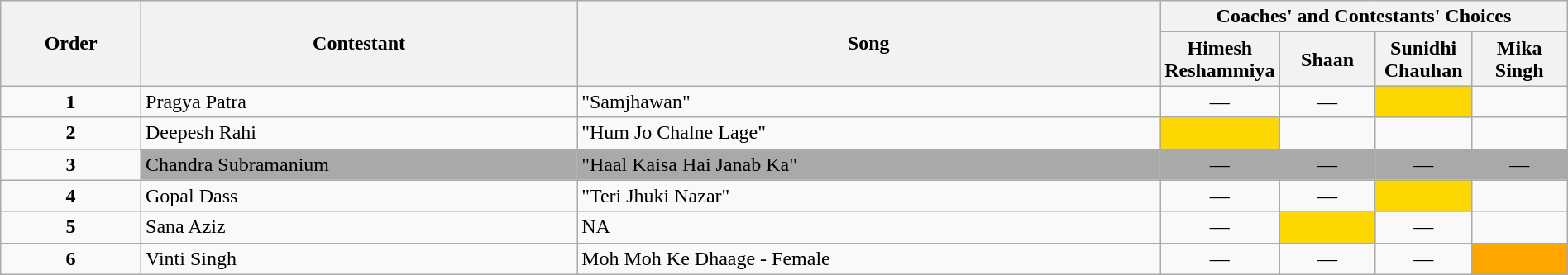<table class="wikitable" style="width:100%;">
<tr>
<th rowspan=2>Order</th>
<th rowspan=2>Contestant</th>
<th rowspan=2>Song</th>
<th colspan=4>Coaches' and Contestants' Choices</th>
</tr>
<tr>
<th width="70">Himesh Reshammiya</th>
<th width="70">Shaan</th>
<th width="70">Sunidhi Chauhan</th>
<th width="70">Mika Singh</th>
</tr>
<tr>
<td style="text-align:center;"><strong>1</strong></td>
<td>Pragya Patra</td>
<td>"Samjhawan"</td>
<td style="text-align:center;">—</td>
<td style="text-align:center;">—</td>
<td style="background:gold;text-align:center;"></td>
<td style="text-align:center;"></td>
</tr>
<tr>
<td style="text-align:center;"><strong>2</strong></td>
<td>Deepesh Rahi</td>
<td>"Hum Jo Chalne Lage"</td>
<td style="background:gold;text-align:center;"></td>
<td style="text-align:center;"></td>
<td style="text-align:center;"></td>
<td style="text-align:center;"></td>
</tr>
<tr>
<td style="text-align:center;"><strong>3</strong></td>
<td style="background:darkgrey;text-align:left;">Chandra Subramanium</td>
<td style="background:darkgrey;text-align:left;">"Haal Kaisa Hai Janab Ka"</td>
<td style="background:darkgrey;text-align:center;">—</td>
<td style="background:darkgrey;text-align:center;">—</td>
<td style="background:darkgrey;text-align:center;">—</td>
<td style="background:darkgrey;text-align:center;">—</td>
</tr>
<tr>
<td style="text-align:center;"><strong>4</strong></td>
<td>Gopal Dass</td>
<td style="background:text-align:left;">"Teri Jhuki Nazar"</td>
<td style="text-align:center;">—</td>
<td style="text-align:center;">—</td>
<td style="background:gold;text-align:center;"></td>
<td style="text-align:center;"></td>
</tr>
<tr>
<td style="text-align:center;"><strong>5</strong></td>
<td>Sana Aziz</td>
<td style="background:text-align:left;">NA</td>
<td style="text-align:center;">—</td>
<td style="background:gold;text-align:center;"></td>
<td style="text-align:center;">—</td>
<td style="text-align:center;"></td>
</tr>
<tr>
<td style="text-align:center;"><strong>6</strong></td>
<td>Vinti Singh</td>
<td>Moh Moh Ke Dhaage - Female</td>
<td style="text-align:center;">—</td>
<td style="text-align:center;">—</td>
<td style="text-align:center;">—</td>
<td style="background:orange;text-align:center;"></td>
</tr>
</table>
